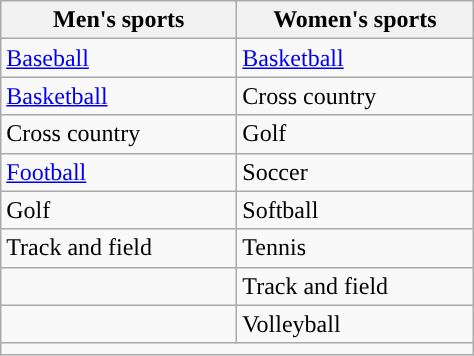<table class="wikitable" style= " ">
<tr>
<th width=150px>Men's sports</th>
<th width=150px>Women's sports</th>
</tr>
<tr>
<td><a href='#'>Baseball</a></td>
<td><a href='#'>Basketball</a></td>
</tr>
<tr>
<td><a href='#'>Basketball</a></td>
<td>Cross country</td>
</tr>
<tr>
<td>Cross country</td>
<td>Golf</td>
</tr>
<tr>
<td><a href='#'>Football</a></td>
<td>Soccer</td>
</tr>
<tr>
<td>Golf</td>
<td>Softball</td>
</tr>
<tr>
<td>Track and field</td>
<td>Tennis</td>
</tr>
<tr>
<td></td>
<td>Track and field</td>
</tr>
<tr>
<td></td>
<td>Volleyball</td>
</tr>
<tr>
<td colspan="2"></td>
</tr>
</table>
